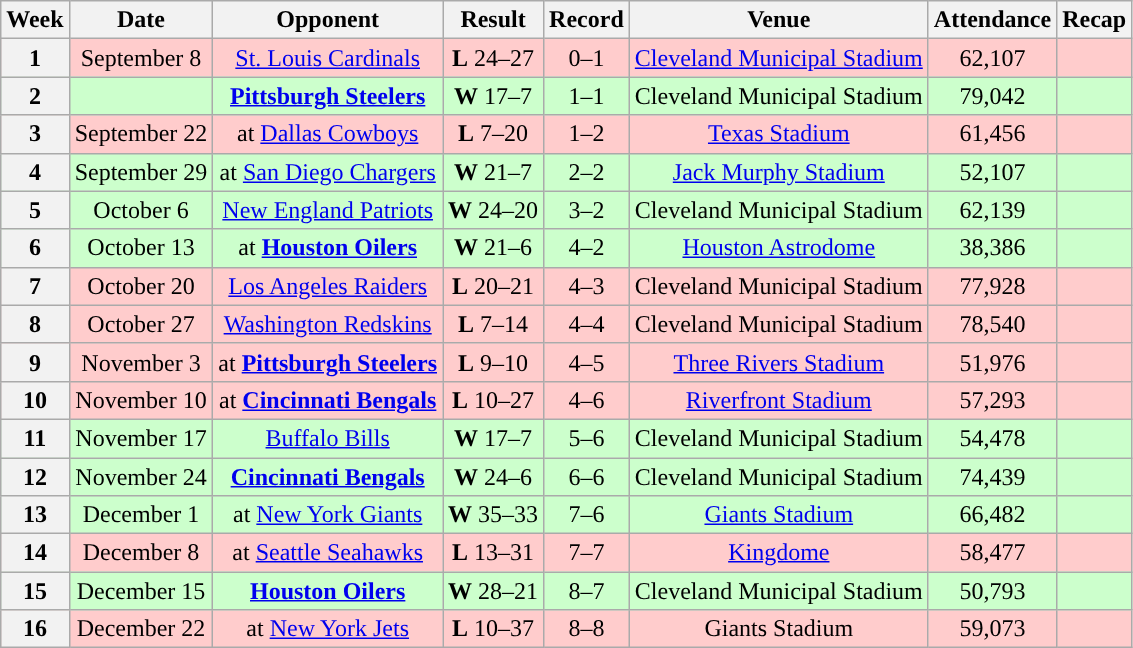<table class="wikitable" style="text-align:center">
<tr>
<th>Week</th>
<th>Date</th>
<th>Opponent</th>
<th>Result</th>
<th>Record</th>
<th>Venue</th>
<th>Attendance</th>
<th>Recap</th>
</tr>
<tr style="background:#fcc">
<th>1</th>
<td>September 8</td>
<td><a href='#'>St. Louis Cardinals</a></td>
<td><strong>L</strong> 24–27</td>
<td>0–1</td>
<td><a href='#'>Cleveland Municipal Stadium</a></td>
<td>62,107</td>
<td></td>
</tr>
<tr style="background:#cfc">
<th>2</th>
<td></td>
<td><strong><a href='#'>Pittsburgh Steelers</a></strong></td>
<td><strong>W</strong> 17–7</td>
<td>1–1</td>
<td>Cleveland Municipal Stadium</td>
<td>79,042</td>
<td></td>
</tr>
<tr style="background:#fcc">
<th>3</th>
<td>September 22</td>
<td>at <a href='#'>Dallas Cowboys</a></td>
<td><strong>L</strong> 7–20</td>
<td>1–2</td>
<td><a href='#'>Texas Stadium</a></td>
<td>61,456</td>
<td></td>
</tr>
<tr style="background:#cfc">
<th>4</th>
<td>September 29</td>
<td>at <a href='#'>San Diego Chargers</a></td>
<td><strong>W</strong> 21–7</td>
<td>2–2</td>
<td><a href='#'>Jack Murphy Stadium</a></td>
<td>52,107</td>
<td></td>
</tr>
<tr style="background:#cfc">
<th>5</th>
<td>October 6</td>
<td><a href='#'>New England Patriots</a></td>
<td><strong>W</strong> 24–20</td>
<td>3–2</td>
<td>Cleveland Municipal Stadium</td>
<td>62,139</td>
<td></td>
</tr>
<tr style="background:#cfc">
<th>6</th>
<td>October 13</td>
<td>at <strong><a href='#'>Houston Oilers</a></strong></td>
<td><strong>W</strong> 21–6</td>
<td>4–2</td>
<td><a href='#'>Houston Astrodome</a></td>
<td>38,386</td>
<td></td>
</tr>
<tr style="background:#fcc">
<th>7</th>
<td>October 20</td>
<td><a href='#'>Los Angeles Raiders</a></td>
<td><strong>L</strong> 20–21</td>
<td>4–3</td>
<td>Cleveland Municipal Stadium</td>
<td>77,928</td>
<td></td>
</tr>
<tr style="background:#fcc">
<th>8</th>
<td>October 27</td>
<td><a href='#'>Washington Redskins</a></td>
<td><strong>L</strong> 7–14</td>
<td>4–4</td>
<td>Cleveland Municipal Stadium</td>
<td>78,540</td>
<td></td>
</tr>
<tr style="background:#fcc">
<th>9</th>
<td>November 3</td>
<td>at <strong><a href='#'>Pittsburgh Steelers</a></strong></td>
<td><strong>L</strong> 9–10</td>
<td>4–5</td>
<td><a href='#'>Three Rivers Stadium</a></td>
<td>51,976</td>
<td></td>
</tr>
<tr style="background:#fcc">
<th>10</th>
<td>November 10</td>
<td>at <strong><a href='#'>Cincinnati Bengals</a></strong></td>
<td><strong>L</strong> 10–27</td>
<td>4–6</td>
<td><a href='#'>Riverfront Stadium</a></td>
<td>57,293</td>
<td></td>
</tr>
<tr style="background:#cfc">
<th>11</th>
<td>November 17</td>
<td><a href='#'>Buffalo Bills</a></td>
<td><strong>W</strong> 17–7</td>
<td>5–6</td>
<td>Cleveland Municipal Stadium</td>
<td>54,478</td>
<td></td>
</tr>
<tr style="background:#cfc">
<th>12</th>
<td>November 24</td>
<td><strong><a href='#'>Cincinnati Bengals</a></strong></td>
<td><strong>W</strong> 24–6</td>
<td>6–6</td>
<td>Cleveland Municipal Stadium</td>
<td>74,439</td>
<td></td>
</tr>
<tr style="background:#cfc">
<th>13</th>
<td>December 1</td>
<td>at <a href='#'>New York Giants</a></td>
<td><strong>W</strong> 35–33</td>
<td>7–6</td>
<td><a href='#'>Giants Stadium</a></td>
<td>66,482</td>
<td></td>
</tr>
<tr style="background:#fcc">
<th>14</th>
<td>December 8</td>
<td>at <a href='#'>Seattle Seahawks</a></td>
<td><strong>L</strong> 13–31</td>
<td>7–7</td>
<td><a href='#'>Kingdome</a></td>
<td>58,477</td>
<td></td>
</tr>
<tr style="background:#cfc">
<th>15</th>
<td>December 15</td>
<td><strong><a href='#'>Houston Oilers</a></strong></td>
<td><strong>W</strong> 28–21</td>
<td>8–7</td>
<td>Cleveland Municipal Stadium</td>
<td>50,793</td>
<td></td>
</tr>
<tr style="background:#fcc">
<th>16</th>
<td>December 22</td>
<td>at <a href='#'>New York Jets</a></td>
<td><strong>L</strong> 10–37</td>
<td>8–8</td>
<td>Giants Stadium</td>
<td>59,073</td>
<td></td>
</tr>
</table>
